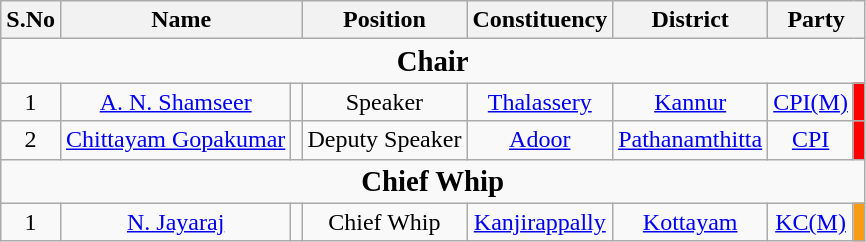<table class="wikitable" style="text-align:center" style="font-size: 82%;">
<tr>
<th><strong>S.No</strong></th>
<th colspan="2"><strong>Name</strong></th>
<th><strong>Position</strong></th>
<th><strong>Constituency</strong></th>
<th><strong>District</strong></th>
<th colspan="2" scope="col">Party</th>
</tr>
<tr>
<td colspan="9" style="text-align: center;"><strong><big>Chair</big></strong></td>
</tr>
<tr>
<td>1</td>
<td><a href='#'>A. N. Shamseer</a></td>
<td></td>
<td>Speaker</td>
<td><a href='#'>Thalassery</a></td>
<td><a href='#'>Kannur</a></td>
<td><a href='#'>CPI(M)</a></td>
<td style="color:inherit;background:#FF0000"></td>
</tr>
<tr>
<td>2</td>
<td><a href='#'>Chittayam Gopakumar</a></td>
<td></td>
<td>Deputy Speaker</td>
<td><a href='#'>Adoor</a></td>
<td><a href='#'>Pathanamthitta</a></td>
<td><a href='#'>CPI</a></td>
<td style="color:inherit;background:#FF0000"></td>
</tr>
<tr>
<td colspan="8" style="text-align: center;"><strong><big>Chief Whip</big></strong></td>
</tr>
<tr>
<td>1</td>
<td><a href='#'>N. Jayaraj</a></td>
<td></td>
<td>Chief Whip</td>
<td><a href='#'>Kanjirappally</a></td>
<td><a href='#'>Kottayam</a></td>
<td><a href='#'>KC(M)</a></td>
<td style="color:inherit;background:#f79c14"></td>
</tr>
</table>
